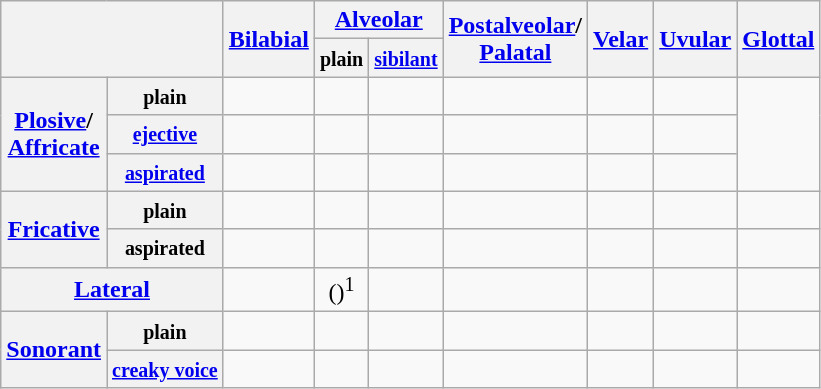<table class="wikitable" style="text-align:center">
<tr>
<th colspan=2 rowspan=2></th>
<th rowspan=2><a href='#'>Bilabial</a></th>
<th colspan=2><a href='#'>Alveolar</a></th>
<th rowspan=2><a href='#'>Postalveolar</a>/<br><a href='#'>Palatal</a></th>
<th rowspan=2><a href='#'>Velar</a></th>
<th rowspan=2><a href='#'>Uvular</a></th>
<th rowspan=2><a href='#'>Glottal</a></th>
</tr>
<tr>
<th><small>plain</small></th>
<th><small><a href='#'>sibilant</a></small></th>
</tr>
<tr>
<th rowspan=3><a href='#'>Plosive</a>/<br><a href='#'>Affricate</a></th>
<th><small>plain</small></th>
<td></td>
<td></td>
<td></td>
<td></td>
<td></td>
<td></td>
<td rowspan=3></td>
</tr>
<tr>
<th><small><a href='#'>ejective</a></small></th>
<td></td>
<td></td>
<td></td>
<td></td>
<td></td>
<td></td>
</tr>
<tr>
<th><small><a href='#'>aspirated</a></small></th>
<td></td>
<td></td>
<td></td>
<td></td>
<td></td>
<td></td>
</tr>
<tr>
<th rowspan=2><a href='#'>Fricative</a></th>
<th><small>plain</small></th>
<td></td>
<td></td>
<td></td>
<td></td>
<td></td>
<td></td>
<td></td>
</tr>
<tr>
<th><small>aspirated</small></th>
<td></td>
<td></td>
<td></td>
<td></td>
<td></td>
<td></td>
<td></td>
</tr>
<tr>
<th colspan=2><a href='#'>Lateral</a></th>
<td></td>
<td> ()<sup>1</sup></td>
<td></td>
<td></td>
<td></td>
<td></td>
<td></td>
</tr>
<tr>
<th rowspan=2><a href='#'>Sonorant</a></th>
<th><small>plain</small></th>
<td></td>
<td></td>
<td></td>
<td></td>
<td></td>
<td></td>
<td></td>
</tr>
<tr>
<th><a href='#'><small>creaky voice</small></a></th>
<td></td>
<td></td>
<td></td>
<td></td>
<td></td>
<td></td>
<td></td>
</tr>
</table>
